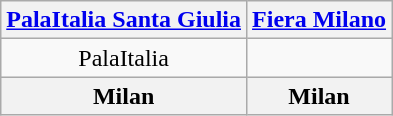<table class="wikitable" style="text-align:center;">
<tr>
<th><a href='#'>PalaItalia Santa Giulia</a></th>
<th><a href='#'>Fiera Milano</a></th>
</tr>
<tr>
<td>PalaItalia</td>
<td></td>
</tr>
<tr>
<th>Milan</th>
<th>Milan</th>
</tr>
</table>
